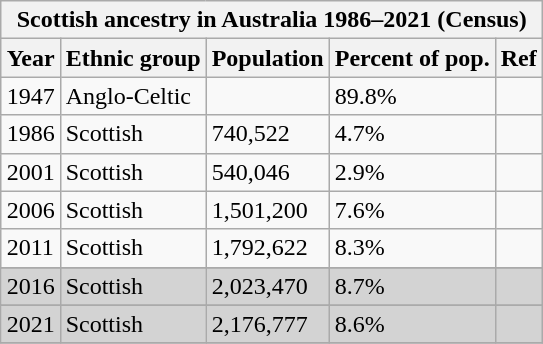<table class="wikitable sortable" align="right" cellpadding="2" cellspacing="0">
<tr ---->
<th colspan=5>Scottish ancestry in Australia 1986–2021 (Census)</th>
</tr>
<tr>
<th style="text-align:center;">Year</th>
<th style="text-align:center;">Ethnic group</th>
<th style="text-align:center;">Population</th>
<th style="text-align:center;">Percent of pop.</th>
<th style="text-align:center;">Ref</th>
</tr>
<tr>
<td>1947</td>
<td>Anglo-Celtic</td>
<td></td>
<td>89.8%</td>
<td></td>
</tr>
<tr>
<td>1986</td>
<td>Scottish</td>
<td>740,522</td>
<td>4.7%</td>
<td></td>
</tr>
<tr>
<td>2001</td>
<td>Scottish</td>
<td>540,046</td>
<td>2.9%</td>
<td></td>
</tr>
<tr>
<td>2006</td>
<td>Scottish</td>
<td>1,501,200</td>
<td>7.6%</td>
<td></td>
</tr>
<tr>
<td>2011</td>
<td>Scottish</td>
<td>1,792,622</td>
<td>8.3%</td>
<td></td>
</tr>
<tr>
</tr>
<tr class="sortbottom" bgcolor="lightgrey">
<td>2016</td>
<td>Scottish</td>
<td>2,023,470</td>
<td>8.7%</td>
<td></td>
</tr>
<tr>
</tr>
<tr class="sortbottom" bgcolor="lightgrey">
<td>2021</td>
<td>Scottish</td>
<td>2,176,777</td>
<td>8.6%</td>
<td></td>
</tr>
<tr>
</tr>
</table>
